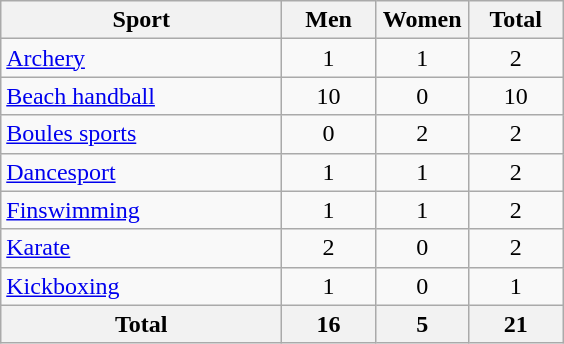<table class="wikitable sortable" style="text-align:center;">
<tr>
<th width=180>Sport</th>
<th width=55>Men</th>
<th width=55>Women</th>
<th width=55>Total</th>
</tr>
<tr>
<td align=left><a href='#'>Archery</a></td>
<td>1</td>
<td>1</td>
<td>2</td>
</tr>
<tr>
<td align=left><a href='#'>Beach handball</a></td>
<td>10</td>
<td>0</td>
<td>10</td>
</tr>
<tr>
<td align=left><a href='#'>Boules sports</a></td>
<td>0</td>
<td>2</td>
<td>2</td>
</tr>
<tr>
<td align=left><a href='#'>Dancesport</a></td>
<td>1</td>
<td>1</td>
<td>2</td>
</tr>
<tr>
<td align=left><a href='#'>Finswimming</a></td>
<td>1</td>
<td>1</td>
<td>2</td>
</tr>
<tr>
<td align=left><a href='#'>Karate</a></td>
<td>2</td>
<td>0</td>
<td>2</td>
</tr>
<tr>
<td align=left><a href='#'>Kickboxing</a></td>
<td>1</td>
<td>0</td>
<td>1</td>
</tr>
<tr>
<th>Total</th>
<th>16</th>
<th>5</th>
<th>21</th>
</tr>
</table>
